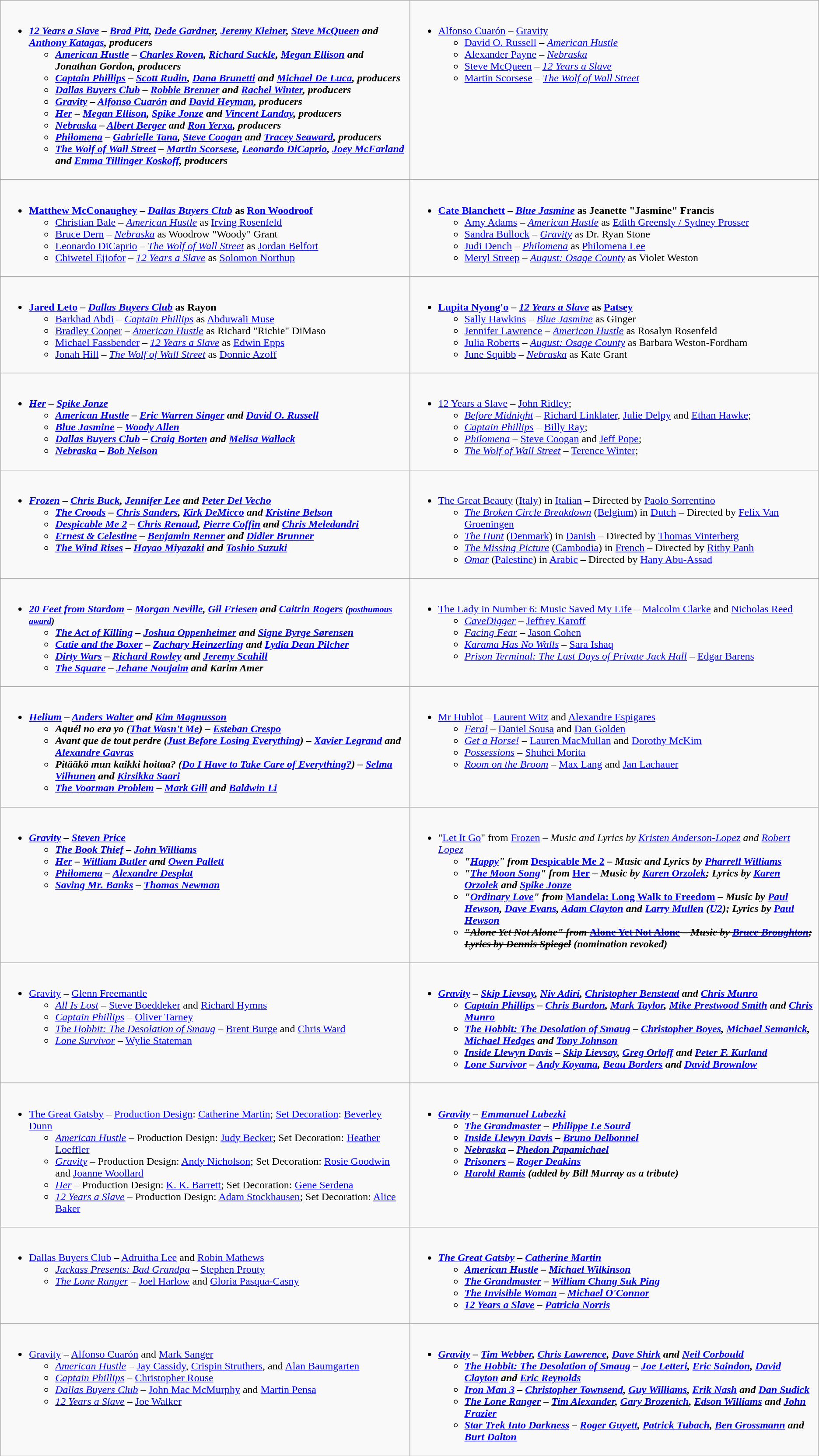<table class=wikitable>
<tr>
<td valign="top" width="50%"><br><ul><li><strong><em><a href='#'>12 Years a Slave</a><em> – <a href='#'>Brad Pitt</a>, <a href='#'>Dede Gardner</a>, <a href='#'>Jeremy Kleiner</a>, <a href='#'>Steve McQueen</a> and <a href='#'>Anthony Katagas</a>, producers<strong><ul><li></em><a href='#'>American Hustle</a><em> – <a href='#'>Charles Roven</a>, <a href='#'>Richard Suckle</a>, <a href='#'>Megan Ellison</a> and Jonathan Gordon, producers</li><li></em><a href='#'>Captain Phillips</a><em> – <a href='#'>Scott Rudin</a>, <a href='#'>Dana Brunetti</a> and <a href='#'>Michael De Luca</a>, producers</li><li></em><a href='#'>Dallas Buyers Club</a><em> – <a href='#'>Robbie Brenner</a> and <a href='#'>Rachel Winter</a>, producers</li><li></em><a href='#'>Gravity</a><em> – <a href='#'>Alfonso Cuarón</a> and <a href='#'>David Heyman</a>, producers</li><li></em><a href='#'>Her</a><em> – <a href='#'>Megan Ellison</a>, <a href='#'>Spike Jonze</a> and <a href='#'>Vincent Landay</a>, producers</li><li></em><a href='#'>Nebraska</a><em> – <a href='#'>Albert Berger</a> and <a href='#'>Ron Yerxa</a>, producers</li><li></em><a href='#'>Philomena</a><em> – <a href='#'>Gabrielle Tana</a>, <a href='#'>Steve Coogan</a> and <a href='#'>Tracey Seaward</a>, producers</li><li></em><a href='#'>The Wolf of Wall Street</a><em> – <a href='#'>Martin Scorsese</a>, <a href='#'>Leonardo DiCaprio</a>, <a href='#'>Joey McFarland</a> and <a href='#'>Emma Tillinger Koskoff</a>, producers</li></ul></li></ul></td>
<td valign="top" width="50%"><br><ul><li></strong><a href='#'>Alfonso Cuarón</a> – </em><a href='#'>Gravity</a></em></strong><ul><li><a href='#'>David O. Russell</a> – <em><a href='#'>American Hustle</a></em></li><li><a href='#'>Alexander Payne</a> – <em><a href='#'>Nebraska</a></em></li><li><a href='#'>Steve McQueen</a> – <em><a href='#'>12 Years a Slave</a></em></li><li><a href='#'>Martin Scorsese</a> – <em><a href='#'>The Wolf of Wall Street</a></em></li></ul></li></ul></td>
</tr>
<tr>
<td valign="top"><br><ul><li><strong><a href='#'>Matthew McConaughey</a> – <em><a href='#'>Dallas Buyers Club</a></em> as <a href='#'>Ron Woodroof</a></strong><ul><li><a href='#'>Christian Bale</a> – <em><a href='#'>American Hustle</a></em> as <a href='#'>Irving Rosenfeld</a></li><li><a href='#'>Bruce Dern</a> – <em><a href='#'>Nebraska</a></em> as Woodrow "Woody" Grant</li><li><a href='#'>Leonardo DiCaprio</a> – <em><a href='#'>The Wolf of Wall Street</a></em> as <a href='#'>Jordan Belfort</a></li><li><a href='#'>Chiwetel Ejiofor</a> – <em><a href='#'>12 Years a Slave</a></em> as <a href='#'>Solomon Northup</a></li></ul></li></ul></td>
<td valign="top"><br><ul><li><strong><a href='#'>Cate Blanchett</a> – <em><a href='#'>Blue Jasmine</a></em> as Jeanette "Jasmine" Francis</strong><ul><li><a href='#'>Amy Adams</a> – <em><a href='#'>American Hustle</a></em> as <a href='#'>Edith Greensly / Sydney Prosser</a></li><li><a href='#'>Sandra Bullock</a> – <em><a href='#'>Gravity</a></em> as Dr. Ryan Stone</li><li><a href='#'>Judi Dench</a> – <em><a href='#'>Philomena</a></em> as <a href='#'>Philomena Lee</a></li><li><a href='#'>Meryl Streep</a> – <em><a href='#'>August: Osage County</a></em> as Violet Weston</li></ul></li></ul></td>
</tr>
<tr>
<td valign="top"><br><ul><li><strong><a href='#'>Jared Leto</a> – <em><a href='#'>Dallas Buyers Club</a></em> as Rayon</strong><ul><li><a href='#'>Barkhad Abdi</a> – <em><a href='#'>Captain Phillips</a></em> as <a href='#'>Abduwali Muse</a></li><li><a href='#'>Bradley Cooper</a> – <em><a href='#'>American Hustle</a></em> as Richard "Richie" DiMaso</li><li><a href='#'>Michael Fassbender</a> – <em><a href='#'>12 Years a Slave</a></em> as <a href='#'>Edwin Epps</a></li><li><a href='#'>Jonah Hill</a> – <em><a href='#'>The Wolf of Wall Street</a></em> as <a href='#'>Donnie Azoff</a></li></ul></li></ul></td>
<td valign="top"><br><ul><li><strong><a href='#'>Lupita Nyong'o</a> – <em><a href='#'>12 Years a Slave</a></em> as <a href='#'>Patsey</a></strong><ul><li><a href='#'>Sally Hawkins</a> – <em><a href='#'>Blue Jasmine</a></em> as Ginger</li><li><a href='#'>Jennifer Lawrence</a> – <em><a href='#'>American Hustle</a></em> as Rosalyn Rosenfeld</li><li><a href='#'>Julia Roberts</a> – <em><a href='#'>August: Osage County</a></em> as Barbara Weston-Fordham</li><li><a href='#'>June Squibb</a> – <em><a href='#'>Nebraska</a></em> as Kate Grant</li></ul></li></ul></td>
</tr>
<tr>
<td valign="top"><br><ul><li><strong><em><a href='#'>Her</a><em> – <a href='#'>Spike Jonze</a><strong><ul><li></em><a href='#'>American Hustle</a><em> – <a href='#'>Eric Warren Singer</a> and <a href='#'>David O. Russell</a></li><li></em><a href='#'>Blue Jasmine</a><em> – <a href='#'>Woody Allen</a></li><li></em><a href='#'>Dallas Buyers Club</a><em> – <a href='#'>Craig Borten</a> and <a href='#'>Melisa Wallack</a></li><li></em><a href='#'>Nebraska</a><em> – <a href='#'>Bob Nelson</a></li></ul></li></ul></td>
<td valign="top"><br><ul><li></em></strong><a href='#'>12 Years a Slave</a></em> – <a href='#'>John Ridley</a>; </strong><ul><li><em><a href='#'>Before Midnight</a></em> – <a href='#'>Richard Linklater</a>, <a href='#'>Julie Delpy</a> and <a href='#'>Ethan Hawke</a>; </li><li><em><a href='#'>Captain Phillips</a></em> – <a href='#'>Billy Ray</a>; </li><li><em><a href='#'>Philomena</a></em> – <a href='#'>Steve Coogan</a> and <a href='#'>Jeff Pope</a>; </li><li><em><a href='#'>The Wolf of Wall Street</a></em> – <a href='#'>Terence Winter</a>; </li></ul></li></ul></td>
</tr>
<tr>
<td valign="top"><br><ul><li><strong><em><a href='#'>Frozen</a><em> – <a href='#'>Chris Buck</a>, <a href='#'>Jennifer Lee</a> and <a href='#'>Peter Del Vecho</a><strong><ul><li></em><a href='#'>The Croods</a><em> – <a href='#'>Chris Sanders</a>, <a href='#'>Kirk DeMicco</a> and <a href='#'>Kristine Belson</a></li><li></em><a href='#'>Despicable Me 2</a><em> – <a href='#'>Chris Renaud</a>, <a href='#'>Pierre Coffin</a> and <a href='#'>Chris Meledandri</a></li><li></em><a href='#'>Ernest & Celestine</a><em> – <a href='#'>Benjamin Renner</a> and <a href='#'>Didier Brunner</a></li><li></em><a href='#'>The Wind Rises</a><em> – <a href='#'>Hayao Miyazaki</a> and <a href='#'>Toshio Suzuki</a></li></ul></li></ul></td>
<td valign="top"><br><ul><li></em></strong><a href='#'>The Great Beauty</a></em> (<a href='#'>Italy</a>) in <a href='#'>Italian</a> – Directed by <a href='#'>Paolo Sorrentino</a></strong><ul><li><em><a href='#'>The Broken Circle Breakdown</a></em> (<a href='#'>Belgium</a>) in <a href='#'>Dutch</a> – Directed by <a href='#'>Felix Van Groeningen</a></li><li><em><a href='#'>The Hunt</a></em> (<a href='#'>Denmark</a>) in <a href='#'>Danish</a> – Directed by <a href='#'>Thomas Vinterberg</a></li><li><em><a href='#'>The Missing Picture</a></em> (<a href='#'>Cambodia</a>) in <a href='#'>French</a> – Directed by <a href='#'>Rithy Panh</a></li><li><em><a href='#'>Omar</a></em> (<a href='#'>Palestine</a>) in <a href='#'>Arabic</a> – Directed by <a href='#'>Hany Abu-Assad</a></li></ul></li></ul></td>
</tr>
<tr>
<td valign="top"><br><ul><li><strong><em><a href='#'>20 Feet from Stardom</a><em> – <a href='#'>Morgan Neville</a>, <a href='#'>Gil Friesen</a> and <a href='#'>Caitrin Rogers</a><strong> <small>(<a href='#'>posthumous award</a>)</small><ul><li></em><a href='#'>The Act of Killing</a><em> – <a href='#'>Joshua Oppenheimer</a> and <a href='#'>Signe Byrge Sørensen</a></li><li></em><a href='#'>Cutie and the Boxer</a><em> – <a href='#'>Zachary Heinzerling</a> and <a href='#'>Lydia Dean Pilcher</a></li><li></em><a href='#'>Dirty Wars</a><em> – <a href='#'>Richard Rowley</a> and <a href='#'>Jeremy Scahill</a></li><li></em><a href='#'>The Square</a><em> – <a href='#'>Jehane Noujaim</a> and Karim Amer</li></ul></li></ul></td>
<td valign="top"><br><ul><li></em></strong><a href='#'>The Lady in Number 6: Music Saved My Life</a></em> – <a href='#'>Malcolm Clarke</a> and <a href='#'>Nicholas Reed</a></strong><ul><li><em><a href='#'>CaveDigger</a></em> – <a href='#'>Jeffrey Karoff</a></li><li><em><a href='#'>Facing Fear</a></em> – <a href='#'>Jason Cohen</a></li><li><em><a href='#'>Karama Has No Walls</a></em> – <a href='#'>Sara Ishaq</a></li><li><em><a href='#'>Prison Terminal: The Last Days of Private Jack Hall</a></em> – <a href='#'>Edgar Barens</a></li></ul></li></ul></td>
</tr>
<tr>
<td valign="top"><br><ul><li><strong><em><a href='#'>Helium</a><em> – <a href='#'>Anders Walter</a> and <a href='#'>Kim Magnusson</a><strong><ul><li></em>Aquél no era yo<em> (</em><a href='#'>That Wasn't Me</a><em>) – <a href='#'>Esteban Crespo</a></li><li></em>Avant que de tout perdre<em> (</em><a href='#'>Just Before Losing Everything</a><em>) – <a href='#'>Xavier Legrand</a> and <a href='#'>Alexandre Gavras</a></li><li></em>Pitääkö mun kaikki hoitaa?<em> (</em><a href='#'>Do I Have to Take Care of Everything?</a><em>) – <a href='#'>Selma Vilhunen</a> and <a href='#'>Kirsikka Saari</a></li><li></em><a href='#'>The Voorman Problem</a><em> – <a href='#'>Mark Gill</a> and <a href='#'>Baldwin Li</a></li></ul></li></ul></td>
<td valign="top"><br><ul><li></em></strong><a href='#'>Mr Hublot</a></em> – <a href='#'>Laurent Witz</a> and <a href='#'>Alexandre Espigares</a></strong><ul><li><em><a href='#'>Feral</a></em> – <a href='#'>Daniel Sousa</a> and <a href='#'>Dan Golden</a></li><li><em><a href='#'>Get a Horse!</a></em> – <a href='#'>Lauren MacMullan</a> and <a href='#'>Dorothy McKim</a></li><li><em><a href='#'>Possessions</a></em> – <a href='#'>Shuhei Morita</a></li><li><em><a href='#'>Room on the Broom</a></em> – <a href='#'>Max Lang</a> and <a href='#'>Jan Lachauer</a></li></ul></li></ul></td>
</tr>
<tr>
<td valign="top"><br><ul><li><strong><em><a href='#'>Gravity</a><em> – <a href='#'>Steven Price</a><strong><ul><li></em><a href='#'>The Book Thief</a><em> – <a href='#'>John Williams</a></li><li></em><a href='#'>Her</a><em> – <a href='#'>William Butler</a> and <a href='#'>Owen Pallett</a></li><li></em><a href='#'>Philomena</a><em> – <a href='#'>Alexandre Desplat</a></li><li></em><a href='#'>Saving Mr. Banks</a><em> – <a href='#'>Thomas Newman</a></li></ul></li></ul></td>
<td valign="top"><br><ul><li></strong>"<a href='#'>Let It Go</a>" from </em><a href='#'>Frozen</a><em> – Music and Lyrics by <a href='#'>Kristen Anderson-Lopez</a> and <a href='#'>Robert Lopez</a><strong><ul><li>"<a href='#'>Happy</a>" from </em><a href='#'>Despicable Me 2</a><em> – Music and Lyrics by <a href='#'>Pharrell Williams</a></li><li>"<a href='#'>The Moon Song</a>" from </em><a href='#'>Her</a><em> – Music by <a href='#'>Karen Orzolek</a>; Lyrics by <a href='#'>Karen Orzolek</a> and <a href='#'>Spike Jonze</a></li><li>"<a href='#'>Ordinary Love</a>" from </em><a href='#'>Mandela: Long Walk to Freedom</a><em> – Music by <a href='#'>Paul Hewson</a>, <a href='#'>Dave Evans</a>, <a href='#'>Adam Clayton</a> and <a href='#'>Larry Mullen</a> (<a href='#'>U2</a>); Lyrics by <a href='#'>Paul Hewson</a></li><li><s>"Alone Yet Not Alone" from </em><a href='#'>Alone Yet Not Alone</a><em> – Music by <a href='#'>Bruce Broughton</a>; Lyrics by Dennis Spiegel</s> (nomination revoked)</li></ul></li></ul></td>
</tr>
<tr>
<td valign="top"><br><ul><li></em></strong><a href='#'>Gravity</a></em> – <a href='#'>Glenn Freemantle</a></strong><ul><li><em><a href='#'>All Is Lost</a></em> – <a href='#'>Steve Boeddeker</a> and <a href='#'>Richard Hymns</a></li><li><em><a href='#'>Captain Phillips</a></em> – <a href='#'>Oliver Tarney</a></li><li><em><a href='#'>The Hobbit: The Desolation of Smaug</a></em> – <a href='#'>Brent Burge</a> and <a href='#'>Chris Ward</a></li><li><em><a href='#'>Lone Survivor</a></em> – <a href='#'>Wylie Stateman</a></li></ul></li></ul></td>
<td valign="top"><br><ul><li><strong><em><a href='#'>Gravity</a><em> – <a href='#'>Skip Lievsay</a>, <a href='#'>Niv Adiri</a>, <a href='#'>Christopher Benstead</a> and <a href='#'>Chris Munro</a><strong><ul><li></em><a href='#'>Captain Phillips</a><em> – <a href='#'>Chris Burdon</a>, <a href='#'>Mark Taylor</a>, <a href='#'>Mike Prestwood Smith</a> and <a href='#'>Chris Munro</a></li><li></em><a href='#'>The Hobbit: The Desolation of Smaug</a><em> – <a href='#'>Christopher Boyes</a>, <a href='#'>Michael Semanick</a>, <a href='#'>Michael Hedges</a> and <a href='#'>Tony Johnson</a></li><li></em><a href='#'>Inside Llewyn Davis</a><em> – <a href='#'>Skip Lievsay</a>, <a href='#'>Greg Orloff</a> and <a href='#'>Peter F. Kurland</a></li><li></em><a href='#'>Lone Survivor</a><em> – <a href='#'>Andy Koyama</a>, <a href='#'>Beau Borders</a> and <a href='#'>David Brownlow</a></li></ul></li></ul></td>
</tr>
<tr>
<td valign="top"><br><ul><li></em></strong><a href='#'>The Great Gatsby</a></em> – <a href='#'>Production Design</a>: <a href='#'>Catherine Martin</a>; <a href='#'>Set Decoration</a>: <a href='#'>Beverley Dunn</a></strong><ul><li><em><a href='#'>American Hustle</a></em> – Production Design: <a href='#'>Judy Becker</a>; Set Decoration: <a href='#'>Heather Loeffler</a></li><li><em><a href='#'>Gravity</a></em> – Production Design: <a href='#'>Andy Nicholson</a>; Set Decoration: <a href='#'>Rosie Goodwin</a> and <a href='#'>Joanne Woollard</a></li><li><em><a href='#'>Her</a></em> – Production Design: <a href='#'>K. K. Barrett</a>; Set Decoration: <a href='#'>Gene Serdena</a></li><li><em><a href='#'>12 Years a Slave</a></em> – Production Design: <a href='#'>Adam Stockhausen</a>; Set Decoration: <a href='#'>Alice Baker</a></li></ul></li></ul></td>
<td valign="top"><br><ul><li><strong><em><a href='#'>Gravity</a><em> – <a href='#'>Emmanuel Lubezki</a><strong><ul><li></em><a href='#'>The Grandmaster</a><em> – <a href='#'>Philippe Le Sourd</a></li><li></em><a href='#'>Inside Llewyn Davis</a><em> – <a href='#'>Bruno Delbonnel</a></li><li></em><a href='#'>Nebraska</a><em> – <a href='#'>Phedon Papamichael</a></li><li></em><a href='#'>Prisoners</a><em> – <a href='#'>Roger Deakins</a></li><li><a href='#'>Harold Ramis</a> (added by Bill Murray as a tribute)</li></ul></li></ul></td>
</tr>
<tr>
<td valign="top"><br><ul><li></em></strong><a href='#'>Dallas Buyers Club</a></em> – <a href='#'>Adruitha Lee</a> and <a href='#'>Robin Mathews</a></strong><ul><li><em><a href='#'>Jackass Presents: Bad Grandpa</a></em> – <a href='#'>Stephen Prouty</a></li><li><em><a href='#'>The Lone Ranger</a></em> – <a href='#'>Joel Harlow</a> and <a href='#'>Gloria Pasqua-Casny</a></li></ul></li></ul></td>
<td valign="top"><br><ul><li><strong><em><a href='#'>The Great Gatsby</a><em> – <a href='#'>Catherine Martin</a><strong><ul><li></em><a href='#'>American Hustle</a><em> – <a href='#'>Michael Wilkinson</a></li><li></em><a href='#'>The Grandmaster</a><em> – <a href='#'>William Chang Suk Ping</a></li><li></em><a href='#'>The Invisible Woman</a><em> – <a href='#'>Michael O'Connor</a></li><li></em><a href='#'>12 Years a Slave</a><em> – <a href='#'>Patricia Norris</a></li></ul></li></ul></td>
</tr>
<tr>
<td valign="top"><br><ul><li></em></strong><a href='#'>Gravity</a></em> – <a href='#'>Alfonso Cuarón</a> and <a href='#'>Mark Sanger</a></strong><ul><li><em><a href='#'>American Hustle</a></em> – <a href='#'>Jay Cassidy</a>, <a href='#'>Crispin Struthers</a>, and <a href='#'>Alan Baumgarten</a></li><li><em><a href='#'>Captain Phillips</a></em> – <a href='#'>Christopher Rouse</a></li><li><em><a href='#'>Dallas Buyers Club</a></em> – <a href='#'>John Mac McMurphy</a> and <a href='#'>Martin Pensa</a></li><li><em><a href='#'>12 Years a Slave</a></em> – <a href='#'>Joe Walker</a></li></ul></li></ul></td>
<td valign="top"><br><ul><li><strong><em><a href='#'>Gravity</a><em> – <a href='#'>Tim Webber</a>, <a href='#'>Chris Lawrence</a>, <a href='#'>Dave Shirk</a> and <a href='#'>Neil Corbould</a><strong><ul><li></em><a href='#'>The Hobbit: The Desolation of Smaug</a><em> – <a href='#'>Joe Letteri</a>, <a href='#'>Eric Saindon</a>, <a href='#'>David Clayton</a> and <a href='#'>Eric Reynolds</a></li><li></em><a href='#'>Iron Man 3</a><em> – <a href='#'>Christopher Townsend</a>, <a href='#'>Guy Williams</a>, <a href='#'>Erik Nash</a> and <a href='#'>Dan Sudick</a></li><li></em><a href='#'>The Lone Ranger</a><em> – <a href='#'>Tim Alexander</a>, <a href='#'>Gary Brozenich</a>, <a href='#'>Edson Williams</a> and <a href='#'>John Frazier</a></li><li></em><a href='#'>Star Trek Into Darkness</a><em> – <a href='#'>Roger Guyett</a>, <a href='#'>Patrick Tubach</a>, <a href='#'>Ben Grossmann</a> and <a href='#'>Burt Dalton</a></li></ul></li></ul></td>
</tr>
</table>
